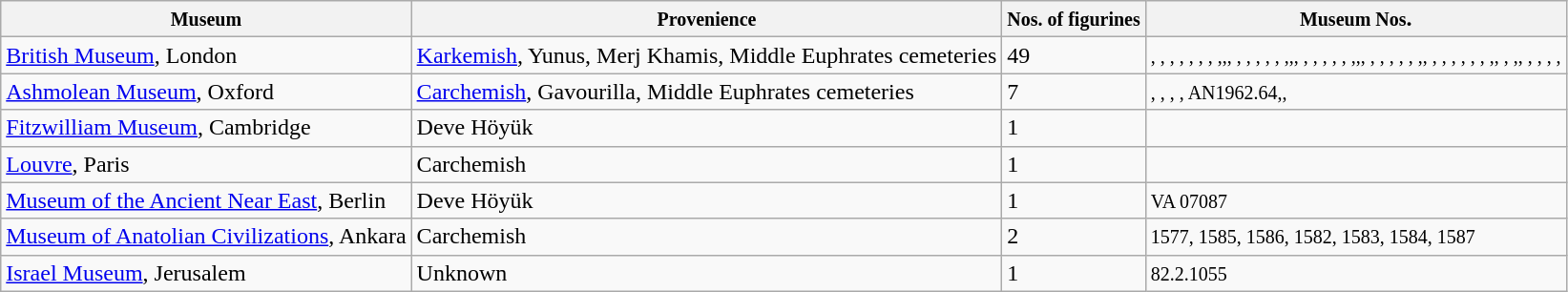<table class="wikitable">
<tr>
<th><small>Museum</small></th>
<th><small>Provenience</small></th>
<th><small>Nos. of figurines</small></th>
<th><small>Museum Nos</small>.</th>
</tr>
<tr>
<td style="white-space:nowrap;"><a href='#'>British Museum</a>, London</td>
<td><a href='#'>Karkemish</a>, Yunus, Merj Khamis, Middle Euphrates cemeteries</td>
<td>49</td>
<td><small>, , , , , , , ,,, , , , , , ,,, , , , , , ,,, , , , , , ,, , , , , , , ,, , ,, , , , , </small></td>
</tr>
<tr>
<td style="white-space:nowrap;"><a href='#'>Ashmolean Museum</a>, Oxford</td>
<td><a href='#'>Carchemish</a>, Gavourilla, Middle Euphrates cemeteries</td>
<td>7</td>
<td><small>, , , , AN1962.64,</small><small>, </small></td>
</tr>
<tr>
<td style="white-space:nowrap;"><a href='#'>Fitzwilliam Museum</a>, Cambridge</td>
<td>Deve Höyük</td>
<td>1</td>
<td><small></small></td>
</tr>
<tr>
<td style="white-space:nowrap;"><a href='#'>Louvre</a>, Paris</td>
<td>Carchemish</td>
<td>1</td>
<td><small></small></td>
</tr>
<tr>
<td style="white-space:nowrap;"><a href='#'>Museum of the Ancient Near East</a>, Berlin</td>
<td>Deve Höyük</td>
<td>1</td>
<td><small>VA 07087</small></td>
</tr>
<tr>
<td style="white-space:nowrap;"><a href='#'>Museum of Anatolian Civilizations</a>, Ankara</td>
<td>Carchemish</td>
<td>2</td>
<td><small>1577, 1585, 1586, 1582, 1583, 1584, 1587</small></td>
</tr>
<tr>
<td style="white-space:nowrap;"><a href='#'>Israel Museum</a>, Jerusalem</td>
<td>Unknown</td>
<td>1</td>
<td><small>82.2.1055</small></td>
</tr>
</table>
